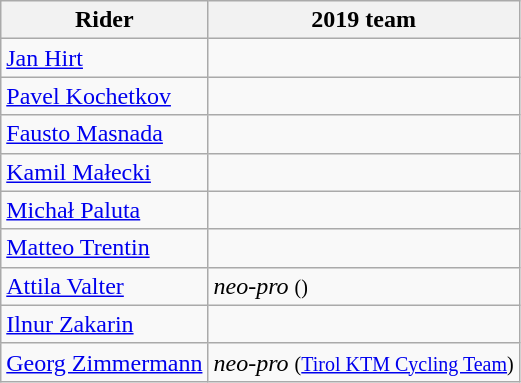<table class="wikitable">
<tr>
<th>Rider</th>
<th>2019 team</th>
</tr>
<tr>
<td><a href='#'>Jan Hirt</a></td>
<td></td>
</tr>
<tr>
<td><a href='#'>Pavel Kochetkov</a></td>
<td></td>
</tr>
<tr>
<td><a href='#'>Fausto Masnada</a></td>
<td></td>
</tr>
<tr>
<td><a href='#'>Kamil Małecki</a></td>
<td></td>
</tr>
<tr>
<td><a href='#'>Michał Paluta</a></td>
<td></td>
</tr>
<tr>
<td><a href='#'>Matteo Trentin</a></td>
<td></td>
</tr>
<tr>
<td><a href='#'>Attila Valter</a></td>
<td><em>neo-pro</em> <small>()</small></td>
</tr>
<tr>
<td><a href='#'>Ilnur Zakarin</a></td>
<td></td>
</tr>
<tr>
<td><a href='#'>Georg Zimmermann</a></td>
<td><em>neo-pro</em> <small>(<a href='#'>Tirol KTM Cycling Team</a>)</small></td>
</tr>
</table>
